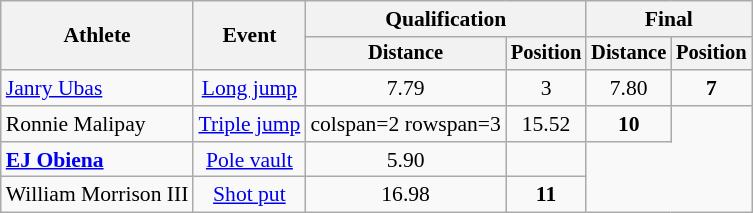<table class=wikitable style=font-size:90%>
<tr>
<th rowspan=2>Athlete</th>
<th rowspan=2>Event</th>
<th colspan=2>Qualification</th>
<th colspan=2>Final</th>
</tr>
<tr style=font-size:95%>
<th>Distance</th>
<th>Position</th>
<th>Distance</th>
<th>Position</th>
</tr>
<tr align=center>
<td align=left><a href='#'>Janry Ubas</a></td>
<td><a href='#'>Long jump</a></td>
<td>7.79 </td>
<td>3 </td>
<td>7.80</td>
<td><strong>7</strong></td>
</tr>
<tr align=center>
<td align=left>Ronnie Malipay</td>
<td><a href='#'>Triple jump</a></td>
<td>colspan=2 rowspan=3 </td>
<td>15.52</td>
<td><strong>10</strong></td>
</tr>
<tr align=center>
<td align=left><strong><a href='#'>EJ Obiena</a></strong></td>
<td><a href='#'>Pole vault</a></td>
<td>5.90 <strong></strong></td>
<td></td>
</tr>
<tr align=center>
<td align=left>William Morrison III</td>
<td><a href='#'>Shot put</a></td>
<td>16.98</td>
<td><strong>11</strong></td>
</tr>
</table>
